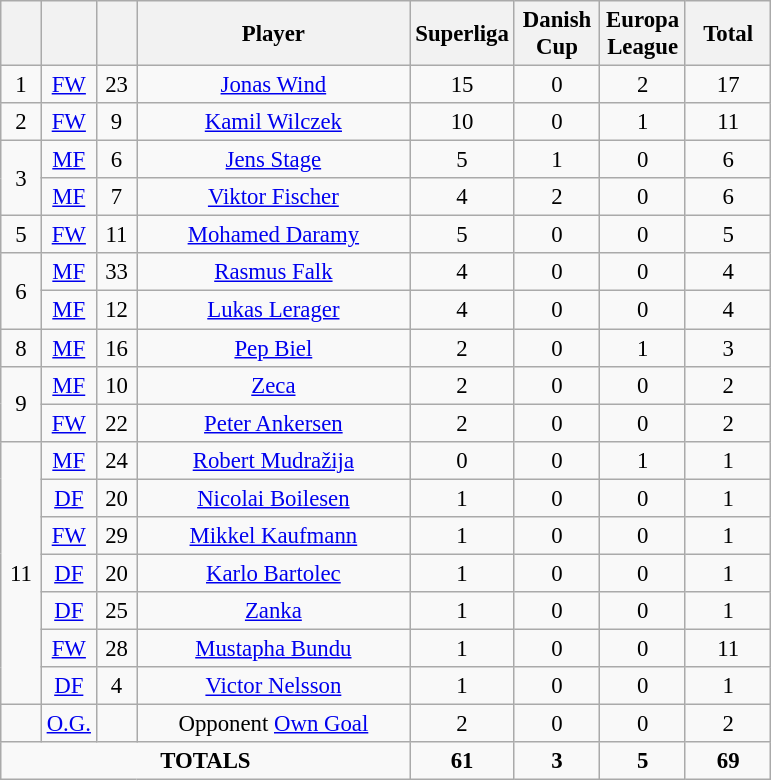<table class="wikitable sortable" style="font-size: 95%; text-align: center;">
<tr>
<th width=20></th>
<th width=20></th>
<th width=20></th>
<th width=175>Player</th>
<th width=50>Superliga</th>
<th width=50>Danish Cup</th>
<th width=50>Europa League</th>
<th width=50>Total</th>
</tr>
<tr>
<td rowspan=1>1</td>
<td><a href='#'>FW</a></td>
<td>23</td>
<td> <a href='#'>Jonas Wind</a></td>
<td>15</td>
<td>0</td>
<td>2</td>
<td>17</td>
</tr>
<tr>
<td rowspan=1>2</td>
<td><a href='#'>FW</a></td>
<td>9</td>
<td> <a href='#'>Kamil Wilczek</a></td>
<td>10</td>
<td>0</td>
<td>1</td>
<td>11</td>
</tr>
<tr>
<td rowspan=2>3</td>
<td><a href='#'>MF</a></td>
<td>6</td>
<td> <a href='#'>Jens Stage</a></td>
<td>5</td>
<td>1</td>
<td>0</td>
<td>6</td>
</tr>
<tr>
<td><a href='#'>MF</a></td>
<td>7</td>
<td> <a href='#'>Viktor Fischer</a></td>
<td>4</td>
<td>2</td>
<td>0</td>
<td>6</td>
</tr>
<tr>
<td rowspan=1>5</td>
<td><a href='#'>FW</a></td>
<td>11</td>
<td> <a href='#'>Mohamed Daramy</a></td>
<td>5</td>
<td>0</td>
<td>0</td>
<td>5</td>
</tr>
<tr>
<td rowspan=2>6</td>
<td><a href='#'>MF</a></td>
<td>33</td>
<td> <a href='#'>Rasmus Falk</a></td>
<td>4</td>
<td>0</td>
<td>0</td>
<td>4</td>
</tr>
<tr>
<td><a href='#'>MF</a></td>
<td>12</td>
<td> <a href='#'>Lukas Lerager</a></td>
<td>4</td>
<td>0</td>
<td>0</td>
<td>4</td>
</tr>
<tr>
<td rowspan=1>8</td>
<td><a href='#'>MF</a></td>
<td>16</td>
<td> <a href='#'>Pep Biel</a></td>
<td>2</td>
<td>0</td>
<td>1</td>
<td>3</td>
</tr>
<tr>
<td rowspan=2>9</td>
<td><a href='#'>MF</a></td>
<td>10</td>
<td>  <a href='#'>Zeca</a></td>
<td>2</td>
<td>0</td>
<td>0</td>
<td>2</td>
</tr>
<tr>
<td><a href='#'>FW</a></td>
<td>22</td>
<td> <a href='#'>Peter Ankersen</a></td>
<td>2</td>
<td>0</td>
<td>0</td>
<td>2</td>
</tr>
<tr>
<td rowspan=7>11</td>
<td><a href='#'>MF</a></td>
<td>24</td>
<td> <a href='#'>Robert Mudražija</a></td>
<td>0</td>
<td>0</td>
<td>1</td>
<td>1</td>
</tr>
<tr>
<td><a href='#'>DF</a></td>
<td>20</td>
<td> <a href='#'>Nicolai Boilesen</a></td>
<td>1</td>
<td>0</td>
<td>0</td>
<td>1</td>
</tr>
<tr>
<td><a href='#'>FW</a></td>
<td>29</td>
<td> <a href='#'>Mikkel Kaufmann</a></td>
<td>1</td>
<td>0</td>
<td>0</td>
<td>1</td>
</tr>
<tr>
<td><a href='#'>DF</a></td>
<td>20</td>
<td> <a href='#'>Karlo Bartolec</a></td>
<td>1</td>
<td>0</td>
<td>0</td>
<td>1</td>
</tr>
<tr>
<td><a href='#'>DF</a></td>
<td>25</td>
<td> <a href='#'>Zanka</a></td>
<td>1</td>
<td>0</td>
<td>0</td>
<td>1</td>
</tr>
<tr>
<td><a href='#'>FW</a></td>
<td>28</td>
<td> <a href='#'>Mustapha Bundu</a></td>
<td>1</td>
<td>0</td>
<td>0</td>
<td>11</td>
</tr>
<tr>
<td><a href='#'>DF</a></td>
<td>4</td>
<td> <a href='#'>Victor Nelsson</a></td>
<td>1</td>
<td>0</td>
<td>0</td>
<td>1</td>
</tr>
<tr>
<td rowspan=1></td>
<td><a href='#'>O.G.</a></td>
<td></td>
<td>Opponent <a href='#'>Own Goal</a></td>
<td>2</td>
<td>0</td>
<td>0</td>
<td>2</td>
</tr>
<tr>
<td colspan="4"><strong>TOTALS</strong></td>
<td><strong>61</strong></td>
<td><strong>3</strong></td>
<td><strong>5</strong></td>
<td><strong>69</strong></td>
</tr>
</table>
